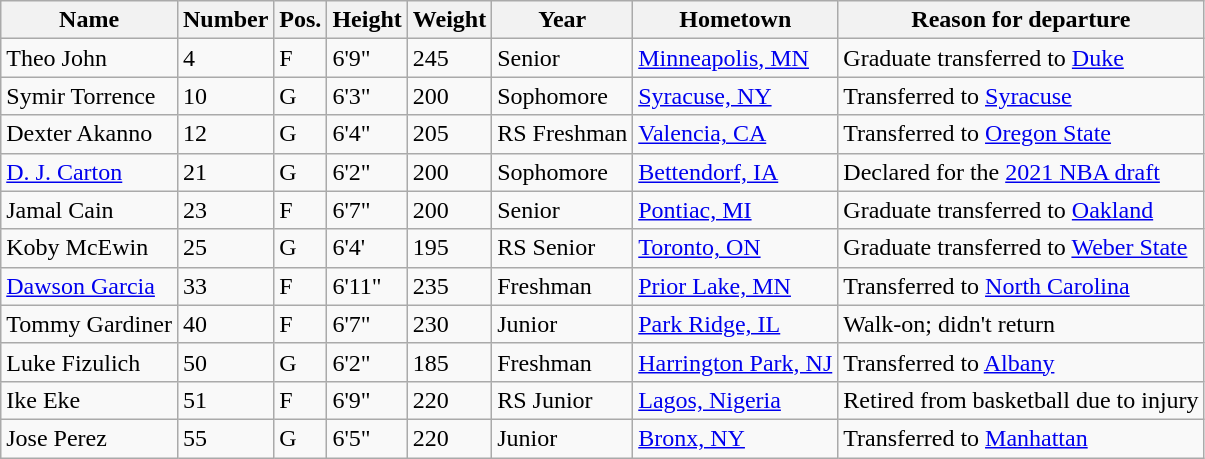<table class="wikitable sortable">
<tr>
<th>Name</th>
<th>Number</th>
<th>Pos.</th>
<th>Height</th>
<th>Weight</th>
<th>Year</th>
<th>Hometown</th>
<th class="unsortable">Reason for departure</th>
</tr>
<tr>
<td>Theo John</td>
<td>4</td>
<td>F</td>
<td>6'9"</td>
<td>245</td>
<td>Senior</td>
<td><a href='#'>Minneapolis, MN</a></td>
<td>Graduate transferred to <a href='#'>Duke</a></td>
</tr>
<tr>
<td>Symir Torrence</td>
<td>10</td>
<td>G</td>
<td>6'3"</td>
<td>200</td>
<td>Sophomore</td>
<td><a href='#'>Syracuse, NY</a></td>
<td>Transferred to <a href='#'>Syracuse</a></td>
</tr>
<tr>
<td>Dexter Akanno</td>
<td>12</td>
<td>G</td>
<td>6'4"</td>
<td>205</td>
<td>RS Freshman</td>
<td><a href='#'>Valencia, CA</a></td>
<td>Transferred to <a href='#'>Oregon State</a></td>
</tr>
<tr>
<td><a href='#'>D. J. Carton</a></td>
<td>21</td>
<td>G</td>
<td>6'2"</td>
<td>200</td>
<td>Sophomore</td>
<td><a href='#'>Bettendorf, IA</a></td>
<td>Declared for the <a href='#'>2021 NBA draft</a></td>
</tr>
<tr>
<td>Jamal Cain</td>
<td>23</td>
<td>F</td>
<td>6'7"</td>
<td>200</td>
<td>Senior</td>
<td><a href='#'>Pontiac, MI</a></td>
<td>Graduate transferred to <a href='#'>Oakland</a></td>
</tr>
<tr>
<td>Koby McEwin</td>
<td>25</td>
<td>G</td>
<td>6'4'</td>
<td>195</td>
<td>RS Senior</td>
<td><a href='#'>Toronto, ON</a></td>
<td>Graduate transferred to <a href='#'>Weber State</a></td>
</tr>
<tr>
<td><a href='#'>Dawson Garcia</a></td>
<td>33</td>
<td>F</td>
<td>6'11"</td>
<td>235</td>
<td>Freshman</td>
<td><a href='#'>Prior Lake, MN</a></td>
<td>Transferred to <a href='#'>North Carolina</a></td>
</tr>
<tr>
<td>Tommy Gardiner</td>
<td>40</td>
<td>F</td>
<td>6'7"</td>
<td>230</td>
<td>Junior</td>
<td><a href='#'>Park Ridge, IL</a></td>
<td>Walk-on; didn't return</td>
</tr>
<tr>
<td>Luke Fizulich</td>
<td>50</td>
<td>G</td>
<td>6'2"</td>
<td>185</td>
<td>Freshman</td>
<td><a href='#'>Harrington Park, NJ</a></td>
<td>Transferred to <a href='#'>Albany</a></td>
</tr>
<tr>
<td>Ike Eke</td>
<td>51</td>
<td>F</td>
<td>6'9"</td>
<td>220</td>
<td>RS Junior</td>
<td><a href='#'>Lagos, Nigeria</a></td>
<td>Retired from basketball due to injury</td>
</tr>
<tr>
<td>Jose Perez</td>
<td>55</td>
<td>G</td>
<td>6'5"</td>
<td>220</td>
<td>Junior</td>
<td><a href='#'>Bronx, NY</a></td>
<td>Transferred to <a href='#'>Manhattan</a></td>
</tr>
</table>
